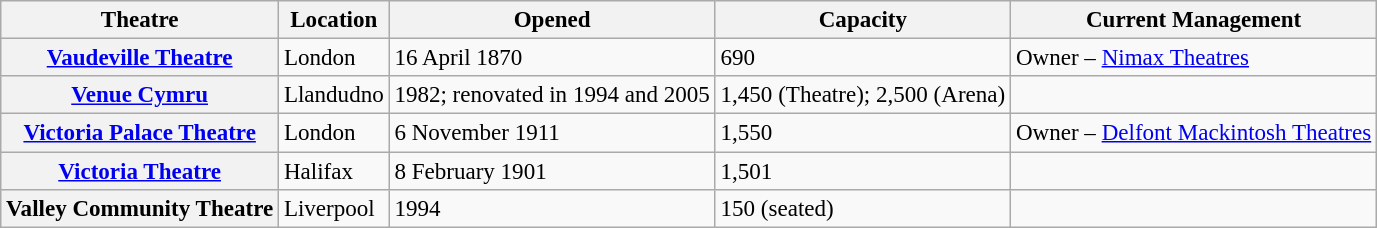<table class="wikitable" style="font-size:96%; text-align:left">
<tr>
<th>Theatre</th>
<th>Location</th>
<th>Opened</th>
<th>Capacity</th>
<th>Current Management</th>
</tr>
<tr>
<th><a href='#'>Vaudeville Theatre</a></th>
<td>London</td>
<td>16 April 1870</td>
<td>690</td>
<td>Owner – <a href='#'>Nimax Theatres</a></td>
</tr>
<tr>
<th><a href='#'>Venue Cymru</a></th>
<td>Llandudno</td>
<td>1982; renovated in 1994 and 2005</td>
<td>1,450 (Theatre); 2,500 (Arena)</td>
<td></td>
</tr>
<tr>
<th><a href='#'>Victoria Palace Theatre</a></th>
<td>London</td>
<td>6 November 1911</td>
<td>1,550</td>
<td>Owner – <a href='#'>Delfont Mackintosh Theatres</a></td>
</tr>
<tr>
<th><a href='#'>Victoria Theatre</a></th>
<td>Halifax</td>
<td>8 February 1901</td>
<td>1,501</td>
<td></td>
</tr>
<tr>
<th>Valley Community Theatre</th>
<td>Liverpool</td>
<td>1994</td>
<td>150 (seated)</td>
<td></td>
</tr>
</table>
